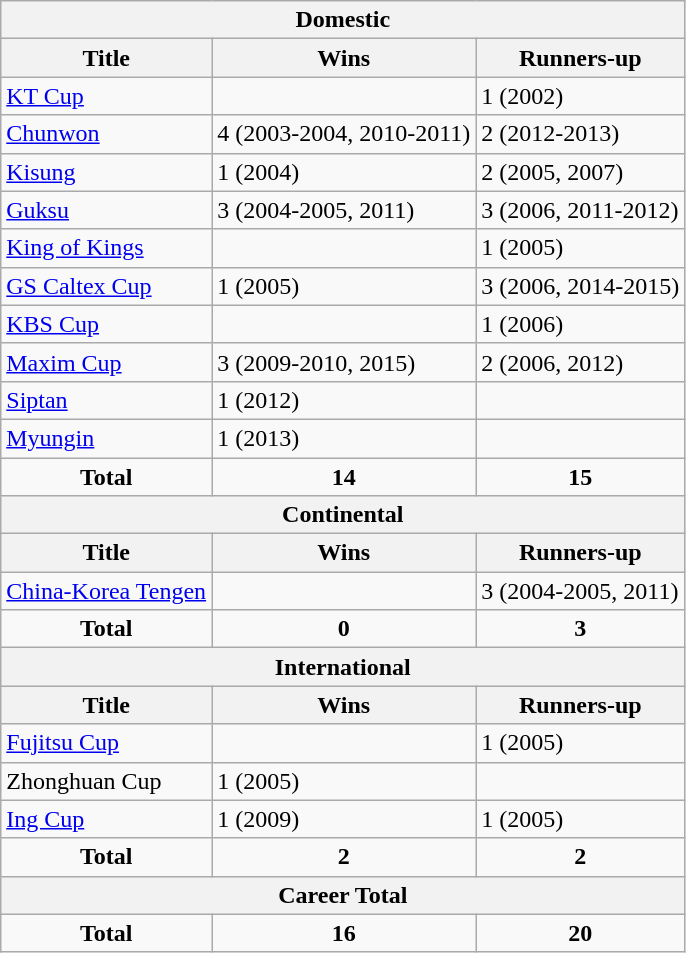<table class="wikitable">
<tr>
<th colspan=3>Domestic</th>
</tr>
<tr>
<th>Title</th>
<th>Wins</th>
<th>Runners-up</th>
</tr>
<tr>
<td><a href='#'>KT Cup</a></td>
<td></td>
<td>1 (2002)</td>
</tr>
<tr>
<td><a href='#'>Chunwon</a></td>
<td>4 (2003-2004, 2010-2011)</td>
<td>2 (2012-2013)</td>
</tr>
<tr>
<td><a href='#'>Kisung</a></td>
<td>1 (2004)</td>
<td>2 (2005, 2007)</td>
</tr>
<tr>
<td><a href='#'>Guksu</a></td>
<td>3 (2004-2005, 2011)</td>
<td>3 (2006, 2011-2012)</td>
</tr>
<tr>
<td><a href='#'>King of Kings</a></td>
<td></td>
<td>1 (2005)</td>
</tr>
<tr>
<td><a href='#'>GS Caltex Cup</a></td>
<td>1 (2005)</td>
<td>3 (2006, 2014-2015)</td>
</tr>
<tr>
<td><a href='#'>KBS Cup</a></td>
<td></td>
<td>1 (2006)</td>
</tr>
<tr>
<td><a href='#'>Maxim Cup</a></td>
<td>3 (2009-2010, 2015)</td>
<td>2 (2006, 2012)</td>
</tr>
<tr>
<td><a href='#'>Siptan</a></td>
<td>1 (2012)</td>
<td></td>
</tr>
<tr>
<td><a href='#'>Myungin</a></td>
<td>1 (2013)</td>
<td></td>
</tr>
<tr align="center">
<td><strong>Total</strong></td>
<td><strong>14</strong></td>
<td><strong>15</strong></td>
</tr>
<tr>
<th colspan=3>Continental</th>
</tr>
<tr>
<th>Title</th>
<th>Wins</th>
<th>Runners-up</th>
</tr>
<tr>
<td><a href='#'>China-Korea Tengen</a></td>
<td></td>
<td>3 (2004-2005, 2011)</td>
</tr>
<tr align="center">
<td><strong>Total</strong></td>
<td><strong>0</strong></td>
<td><strong>3</strong></td>
</tr>
<tr>
<th colspan=3>International</th>
</tr>
<tr>
<th>Title</th>
<th>Wins</th>
<th>Runners-up</th>
</tr>
<tr>
<td><a href='#'>Fujitsu Cup</a></td>
<td></td>
<td>1 (2005)</td>
</tr>
<tr>
<td>Zhonghuan Cup</td>
<td>1 (2005)</td>
<td></td>
</tr>
<tr>
<td><a href='#'>Ing Cup</a></td>
<td>1 (2009)</td>
<td>1 (2005)</td>
</tr>
<tr align="center">
<td><strong>Total</strong></td>
<td><strong>2</strong></td>
<td><strong>2</strong></td>
</tr>
<tr>
<th colspan=3>Career Total</th>
</tr>
<tr align="center">
<td><strong>Total</strong></td>
<td><strong>16</strong></td>
<td><strong>20</strong></td>
</tr>
</table>
